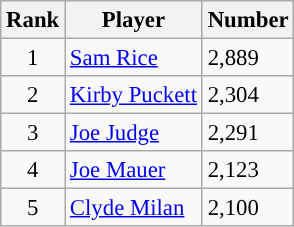<table class="wikitable" style="font-size: 95%; text-align:left;">
<tr>
<th>Rank</th>
<th>Player</th>
<th>Number</th>
</tr>
<tr>
<td align="center">1</td>
<td><a href='#'>Sam Rice</a></td>
<td>2,889</td>
</tr>
<tr>
<td align="center">2</td>
<td><a href='#'>Kirby Puckett</a></td>
<td>2,304</td>
</tr>
<tr>
<td align="center">3</td>
<td><a href='#'>Joe Judge</a></td>
<td>2,291</td>
</tr>
<tr>
<td align="center">4</td>
<td><a href='#'>Joe Mauer</a></td>
<td>2,123</td>
</tr>
<tr>
<td align="center">5</td>
<td><a href='#'>Clyde Milan</a></td>
<td>2,100</td>
</tr>
</table>
